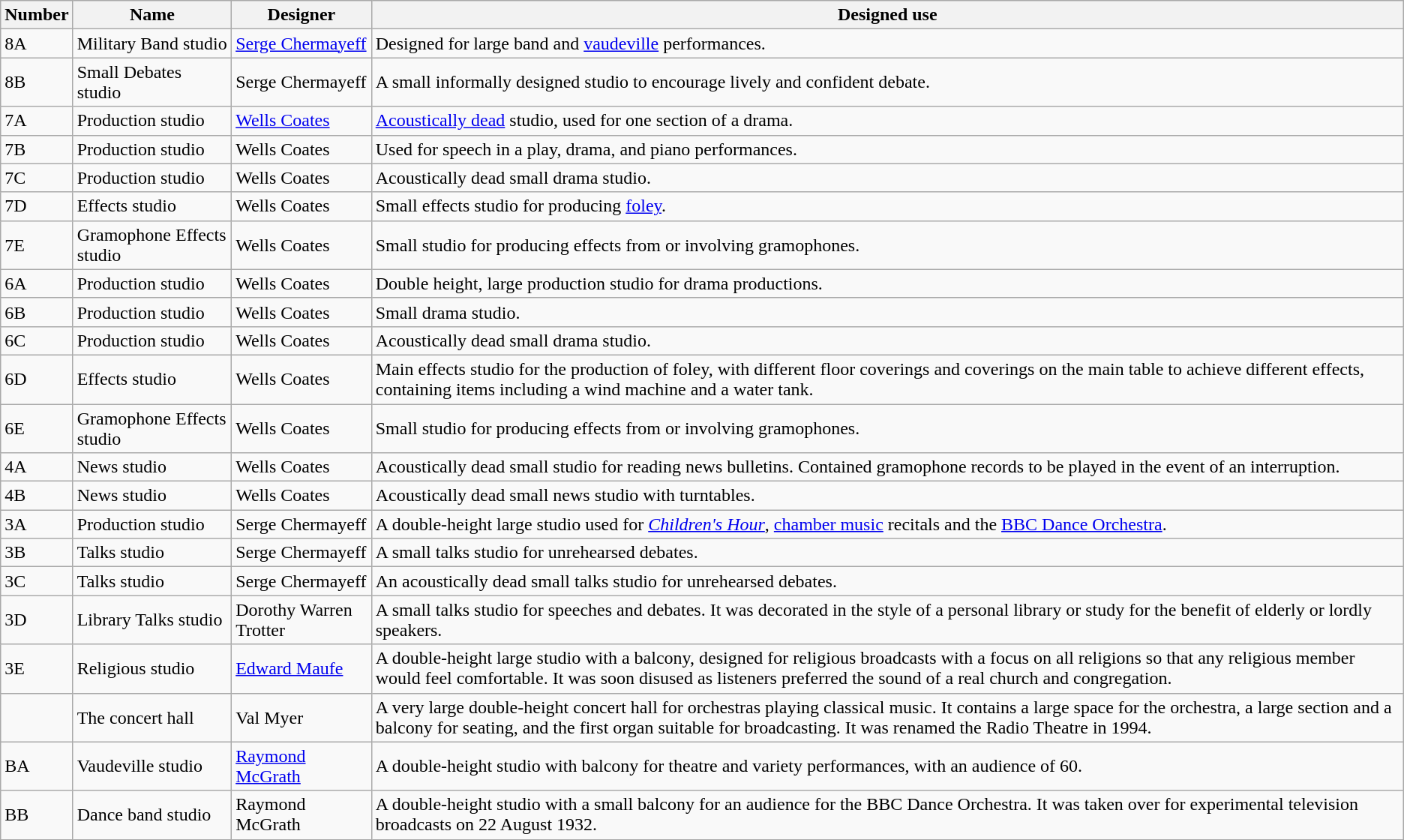<table class="wikitable">
<tr>
<th>Number</th>
<th>Name</th>
<th>Designer</th>
<th>Designed use</th>
</tr>
<tr>
<td>8A</td>
<td>Military Band studio</td>
<td><a href='#'>Serge Chermayeff</a></td>
<td>Designed for large band and <a href='#'>vaudeville</a> performances.</td>
</tr>
<tr>
<td>8B</td>
<td>Small Debates studio</td>
<td>Serge Chermayeff</td>
<td>A small informally designed studio to encourage lively and confident debate.</td>
</tr>
<tr>
<td>7A</td>
<td>Production studio</td>
<td><a href='#'>Wells Coates</a></td>
<td><a href='#'>Acoustically dead</a> studio, used for one section of a drama.</td>
</tr>
<tr>
<td>7B</td>
<td>Production studio</td>
<td>Wells Coates</td>
<td>Used for speech in a play, drama, and piano performances.</td>
</tr>
<tr>
<td>7C</td>
<td>Production studio</td>
<td>Wells Coates</td>
<td>Acoustically dead small drama studio.</td>
</tr>
<tr>
<td>7D</td>
<td>Effects studio</td>
<td>Wells Coates</td>
<td>Small effects studio for producing <a href='#'>foley</a>.</td>
</tr>
<tr>
<td>7E</td>
<td>Gramophone Effects studio</td>
<td>Wells Coates</td>
<td>Small studio for producing effects from or involving gramophones.</td>
</tr>
<tr>
<td>6A</td>
<td>Production studio</td>
<td>Wells Coates</td>
<td>Double height, large production studio for drama productions.</td>
</tr>
<tr>
<td>6B</td>
<td>Production studio</td>
<td>Wells Coates</td>
<td>Small drama studio.</td>
</tr>
<tr>
<td>6C</td>
<td>Production studio</td>
<td>Wells Coates</td>
<td>Acoustically dead small drama studio.</td>
</tr>
<tr>
<td>6D</td>
<td>Effects studio</td>
<td>Wells Coates</td>
<td>Main effects studio for the production of foley, with different floor coverings and coverings on the main table to achieve different effects, containing items including a wind machine and a water tank.</td>
</tr>
<tr>
<td>6E</td>
<td>Gramophone Effects studio</td>
<td>Wells Coates</td>
<td>Small studio for producing effects from or involving gramophones.</td>
</tr>
<tr>
<td>4A</td>
<td>News studio</td>
<td>Wells Coates</td>
<td>Acoustically dead small studio for reading news bulletins. Contained gramophone records to be played in the event of an interruption.</td>
</tr>
<tr>
<td>4B</td>
<td>News studio</td>
<td>Wells Coates</td>
<td>Acoustically dead small news studio with turntables.</td>
</tr>
<tr>
<td>3A</td>
<td>Production studio</td>
<td>Serge Chermayeff</td>
<td>A double-height large studio used for <em><a href='#'>Children's Hour</a></em>, <a href='#'>chamber music</a> recitals and the <a href='#'>BBC Dance Orchestra</a>.</td>
</tr>
<tr>
<td>3B</td>
<td>Talks studio</td>
<td>Serge Chermayeff</td>
<td>A small talks studio for unrehearsed debates.</td>
</tr>
<tr>
<td>3C</td>
<td>Talks studio</td>
<td>Serge Chermayeff</td>
<td>An acoustically dead small talks studio for unrehearsed debates.</td>
</tr>
<tr>
<td>3D</td>
<td>Library Talks studio</td>
<td>Dorothy Warren Trotter</td>
<td>A small talks studio for speeches and debates. It was decorated in the style of a personal library or study for the benefit of elderly or lordly speakers.</td>
</tr>
<tr>
<td>3E</td>
<td>Religious studio</td>
<td><a href='#'>Edward Maufe</a></td>
<td>A double-height large studio with a balcony, designed for religious broadcasts with a focus on all religions so that any religious member would feel comfortable. It was soon disused as listeners preferred the sound of a real church and congregation.</td>
</tr>
<tr>
<td></td>
<td>The concert hall</td>
<td>Val Myer</td>
<td>A very large double-height concert hall for orchestras playing classical music. It contains a large space for the orchestra, a large section and a balcony for seating, and the first organ suitable for broadcasting. It was renamed the Radio Theatre in 1994.</td>
</tr>
<tr>
<td>BA</td>
<td>Vaudeville studio</td>
<td><a href='#'>Raymond McGrath</a></td>
<td>A double-height studio with balcony for theatre and variety performances, with an audience of 60.</td>
</tr>
<tr>
<td>BB</td>
<td>Dance band studio</td>
<td>Raymond McGrath</td>
<td>A double-height studio with a small balcony for an audience for the BBC Dance Orchestra. It was taken over for experimental television broadcasts on 22 August 1932.</td>
</tr>
</table>
